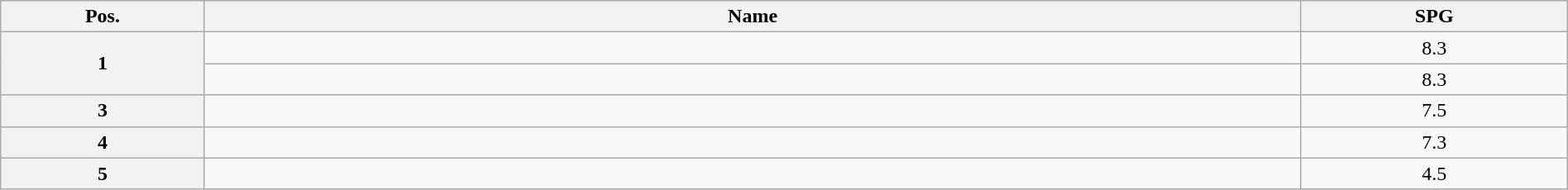<table class=wikitable width=100% style="text-align:center;">
<tr>
<th width="13%">Pos.</th>
<th width="70%">Name</th>
<th width="17%">SPG</th>
</tr>
<tr>
<th rowspan=2>1</th>
<td align=left></td>
<td>8.3</td>
</tr>
<tr>
<td align=left></td>
<td>8.3</td>
</tr>
<tr>
<th>3</th>
<td align=left></td>
<td>7.5</td>
</tr>
<tr>
<th>4</th>
<td align=left></td>
<td>7.3</td>
</tr>
<tr>
<th>5</th>
<td align=left></td>
<td>4.5</td>
</tr>
</table>
